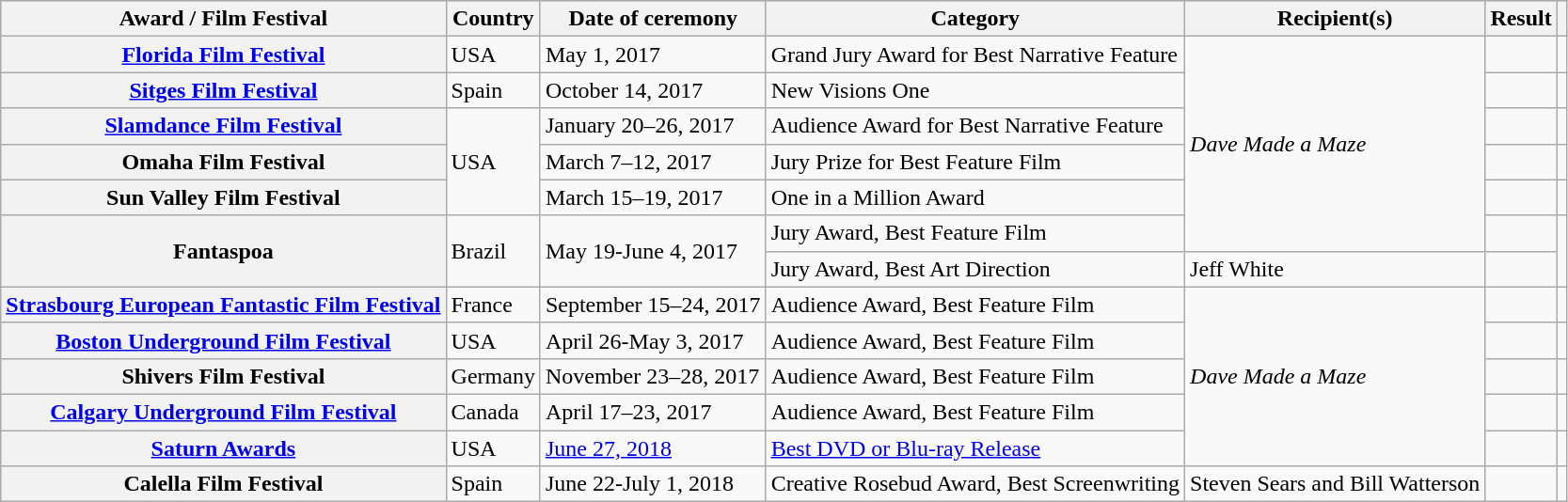<table class="wikitable plainrowheaders sortable">
<tr style="background:#ccc; text-align:center;">
<th scope="col">Award / Film Festival</th>
<th scope="col">Country</th>
<th scope="col">Date of ceremony</th>
<th scope="col">Category</th>
<th scope="col">Recipient(s)</th>
<th scope="col">Result</th>
<th scope="col" class="unsortable"></th>
</tr>
<tr>
<th scope="row"><a href='#'>Florida Film Festival</a></th>
<td>USA</td>
<td>May 1, 2017</td>
<td>Grand Jury Award for Best Narrative Feature</td>
<td rowspan="6"><em>Dave Made a Maze</em></td>
<td></td>
<td style="text-align:center;2"></td>
</tr>
<tr>
<th scope="row"><a href='#'>Sitges Film Festival</a></th>
<td>Spain</td>
<td>October 14, 2017</td>
<td>New Visions One</td>
<td></td>
<td style="text-align:center;2"></td>
</tr>
<tr>
<th scope="row"><a href='#'>Slamdance Film Festival</a></th>
<td rowspan=3>USA</td>
<td>January 20–26, 2017</td>
<td>Audience Award for Best Narrative Feature</td>
<td></td>
<td style="text-align:center;2"></td>
</tr>
<tr>
<th scope="row">Omaha Film Festival</th>
<td>March 7–12, 2017</td>
<td>Jury Prize for Best Feature Film</td>
<td></td>
<td style="text-align:center;2"></td>
</tr>
<tr>
<th scope="row">Sun Valley Film Festival</th>
<td>March 15–19, 2017</td>
<td>One in a Million Award</td>
<td></td>
<td style="text-align:center;2"></td>
</tr>
<tr>
<th scope="row" rowspan="2">Fantaspoa</th>
<td rowspan="2">Brazil</td>
<td rowspan="2">May 19-June 4, 2017</td>
<td>Jury Award, Best Feature Film</td>
<td></td>
<td style="text-align:center;2" rowspan="2"></td>
</tr>
<tr>
<td>Jury Award, Best Art Direction</td>
<td>Jeff White</td>
<td></td>
</tr>
<tr>
<th scope="row"><a href='#'>Strasbourg European Fantastic Film Festival</a></th>
<td>France</td>
<td>September 15–24, 2017</td>
<td>Audience Award, Best Feature Film</td>
<td rowspan="5"><em>Dave Made a Maze</em></td>
<td></td>
<td style="text-align:center;2"></td>
</tr>
<tr>
<th scope="row"><a href='#'>Boston Underground Film Festival</a></th>
<td>USA</td>
<td>April 26-May 3, 2017</td>
<td>Audience Award, Best Feature Film</td>
<td></td>
<td style="text-align:center;2"></td>
</tr>
<tr>
<th scope="row">Shivers Film Festival</th>
<td>Germany</td>
<td>November 23–28, 2017</td>
<td>Audience Award, Best Feature Film</td>
<td></td>
<td style="text-align:center;2"></td>
</tr>
<tr>
<th scope="row"><a href='#'>Calgary Underground Film Festival</a></th>
<td>Canada</td>
<td>April 17–23, 2017</td>
<td>Audience Award, Best Feature Film</td>
<td></td>
<td style="text-align:center;2"></td>
</tr>
<tr>
<th scope="row"><a href='#'>Saturn Awards</a></th>
<td>USA</td>
<td><a href='#'>June 27, 2018</a></td>
<td><a href='#'>Best DVD or Blu-ray Release</a></td>
<td></td>
<td style="text-align:center;2"></td>
</tr>
<tr>
<th scope="row">Calella Film Festival</th>
<td>Spain</td>
<td>June 22-July 1, 2018</td>
<td>Creative Rosebud Award, Best Screenwriting</td>
<td>Steven Sears and Bill Watterson</td>
<td></td>
<td style="text-align:center;2"></td>
</tr>
</table>
